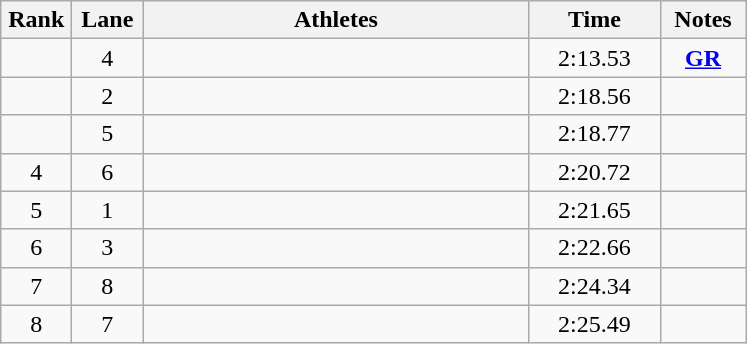<table class="wikitable sortable" style="text-align:center;">
<tr>
<th width=40>Rank</th>
<th width=40>Lane</th>
<th width=250>Athletes</th>
<th width=80>Time</th>
<th width=50>Notes</th>
</tr>
<tr>
<td></td>
<td>4</td>
<td align=left></td>
<td>2:13.53</td>
<td><strong><a href='#'>GR</a></strong></td>
</tr>
<tr>
<td></td>
<td>2</td>
<td align=left></td>
<td>2:18.56</td>
<td></td>
</tr>
<tr>
<td></td>
<td>5</td>
<td align=left></td>
<td>2:18.77</td>
<td></td>
</tr>
<tr>
<td>4</td>
<td>6</td>
<td align=left></td>
<td>2:20.72</td>
<td></td>
</tr>
<tr>
<td>5</td>
<td>1</td>
<td align=left></td>
<td>2:21.65</td>
<td></td>
</tr>
<tr>
<td>6</td>
<td>3</td>
<td align=left></td>
<td>2:22.66</td>
<td></td>
</tr>
<tr>
<td>7</td>
<td>8</td>
<td align=left></td>
<td>2:24.34</td>
<td></td>
</tr>
<tr>
<td>8</td>
<td>7</td>
<td align=left></td>
<td>2:25.49</td>
<td></td>
</tr>
</table>
